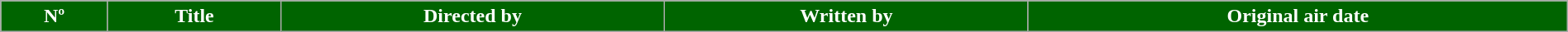<table class="wikitable plainrowheaders" style="width:100%; margin-auto;">
<tr style="color:white">
<th scope="col" style="background-color:#006400;">Nº</th>
<th scope="col" style="background-color:#006400;">Title</th>
<th scope="col" style="background-color:#006400;">Directed by</th>
<th scope="col" style="background-color:#006400;">Written by</th>
<th scope="col" style="background-color:#006400;">Original air date<br>



























</th>
</tr>
</table>
